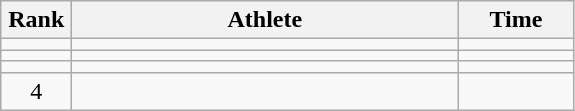<table class=wikitable style="text-align:center">
<tr>
<th width=40>Rank</th>
<th width=250>Athlete</th>
<th width=70>Time</th>
</tr>
<tr>
<td></td>
<td style="text-align:left"></td>
<td></td>
</tr>
<tr>
<td></td>
<td style="text-align:left"></td>
<td></td>
</tr>
<tr>
<td></td>
<td style="text-align:left"></td>
<td></td>
</tr>
<tr>
<td>4</td>
<td style="text-align:left"></td>
<td></td>
</tr>
</table>
